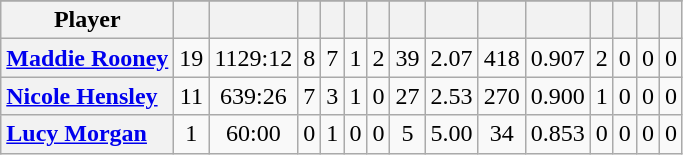<table class="wikitable sortable" style="text-align:center">
<tr>
</tr>
<tr>
<th scope="col">Player</th>
<th scope="col"></th>
<th scope="col"></th>
<th scope="col"></th>
<th scope="col"></th>
<th scope="col"></th>
<th scope="col"></th>
<th scope="col"></th>
<th scope="col"></th>
<th scope="col"></th>
<th scope="col"></th>
<th scope="col"></th>
<th scope="col"></th>
<th scope="col"></th>
<th scope="col"></th>
</tr>
<tr>
<th scope="row" style="text-align:left;"><a href='#'>Maddie Rooney</a></th>
<td>19</td>
<td>1129:12</td>
<td>8</td>
<td>7</td>
<td>1</td>
<td>2</td>
<td>39</td>
<td>2.07</td>
<td>418</td>
<td>0.907</td>
<td>2</td>
<td>0</td>
<td>0</td>
<td>0</td>
</tr>
<tr>
<th scope="row" style="text-align:left;"><a href='#'>Nicole Hensley</a></th>
<td>11</td>
<td>639:26</td>
<td>7</td>
<td>3</td>
<td>1</td>
<td>0</td>
<td>27</td>
<td>2.53</td>
<td>270</td>
<td>0.900</td>
<td>1</td>
<td>0</td>
<td>0</td>
<td>0</td>
</tr>
<tr>
<th scope="row" style="text-align:left;"><a href='#'>Lucy Morgan</a></th>
<td>1</td>
<td>60:00</td>
<td>0</td>
<td>1</td>
<td>0</td>
<td>0</td>
<td>5</td>
<td>5.00</td>
<td>34</td>
<td>0.853</td>
<td>0</td>
<td>0</td>
<td>0</td>
<td>0</td>
</tr>
</table>
